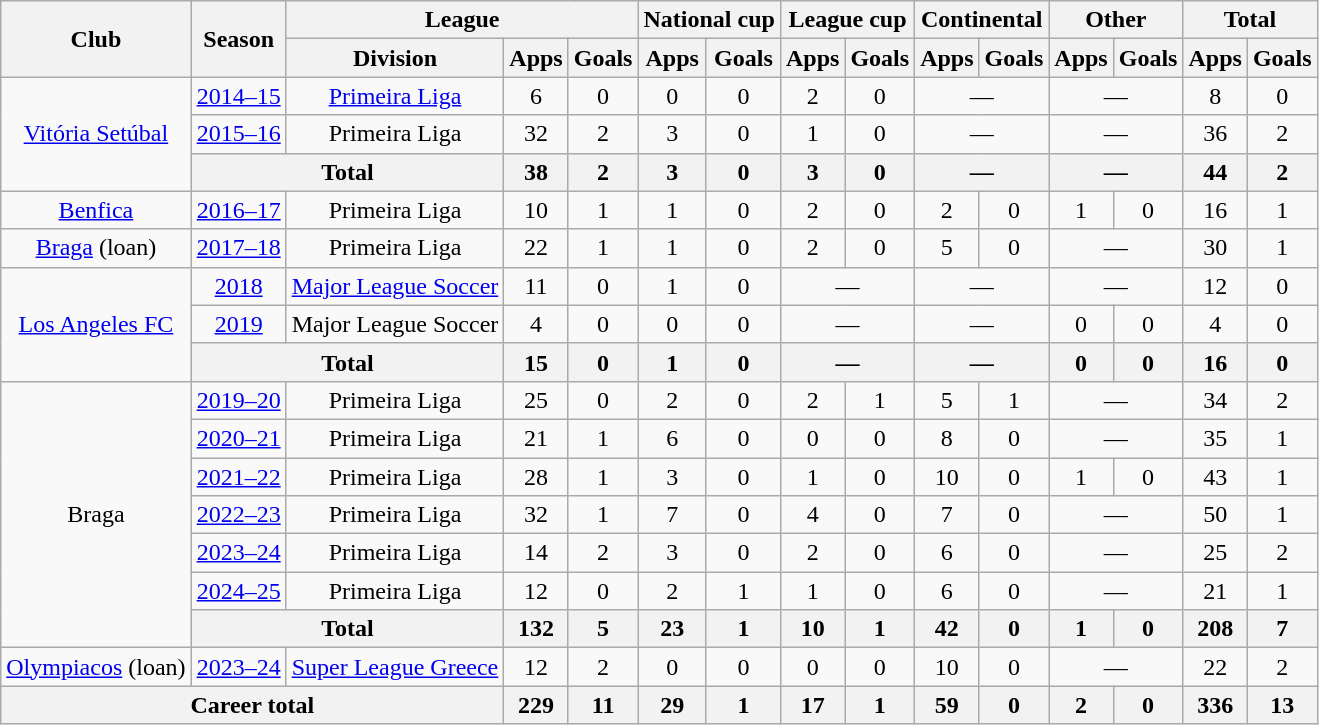<table class="wikitable" style="text-align: center;">
<tr>
<th rowspan="2">Club</th>
<th rowspan="2">Season</th>
<th colspan="3">League</th>
<th colspan="2">National cup</th>
<th colspan="2">League cup</th>
<th colspan="2">Continental</th>
<th colspan="2">Other</th>
<th colspan="2">Total</th>
</tr>
<tr>
<th>Division</th>
<th>Apps</th>
<th>Goals</th>
<th>Apps</th>
<th>Goals</th>
<th>Apps</th>
<th>Goals</th>
<th>Apps</th>
<th>Goals</th>
<th>Apps</th>
<th>Goals</th>
<th>Apps</th>
<th>Goals</th>
</tr>
<tr>
<td rowspan="3"><a href='#'>Vitória Setúbal</a></td>
<td><a href='#'>2014–15</a></td>
<td><a href='#'>Primeira Liga</a></td>
<td>6</td>
<td>0</td>
<td>0</td>
<td>0</td>
<td>2</td>
<td>0</td>
<td colspan="2">—</td>
<td colspan="2">—</td>
<td>8</td>
<td>0</td>
</tr>
<tr>
<td><a href='#'>2015–16</a></td>
<td>Primeira Liga</td>
<td>32</td>
<td>2</td>
<td>3</td>
<td>0</td>
<td>1</td>
<td>0</td>
<td colspan="2">—</td>
<td colspan="2">—</td>
<td>36</td>
<td>2</td>
</tr>
<tr>
<th colspan="2">Total</th>
<th>38</th>
<th>2</th>
<th>3</th>
<th>0</th>
<th>3</th>
<th>0</th>
<th colspan="2">—</th>
<th colspan="2">—</th>
<th>44</th>
<th>2</th>
</tr>
<tr>
<td><a href='#'>Benfica</a></td>
<td><a href='#'>2016–17</a></td>
<td>Primeira Liga</td>
<td>10</td>
<td>1</td>
<td>1</td>
<td>0</td>
<td>2</td>
<td>0</td>
<td>2</td>
<td>0</td>
<td>1</td>
<td>0</td>
<td>16</td>
<td>1</td>
</tr>
<tr>
<td><a href='#'>Braga</a> (loan)</td>
<td><a href='#'>2017–18</a></td>
<td>Primeira Liga</td>
<td>22</td>
<td>1</td>
<td>1</td>
<td>0</td>
<td>2</td>
<td>0</td>
<td>5</td>
<td>0</td>
<td colspan="2">—</td>
<td>30</td>
<td>1</td>
</tr>
<tr>
<td rowspan="3"><a href='#'>Los Angeles FC</a></td>
<td><a href='#'>2018</a></td>
<td><a href='#'>Major League Soccer</a></td>
<td>11</td>
<td>0</td>
<td>1</td>
<td>0</td>
<td colspan="2">—</td>
<td colspan="2">—</td>
<td colspan="2">—</td>
<td>12</td>
<td>0</td>
</tr>
<tr>
<td><a href='#'>2019</a></td>
<td>Major League Soccer</td>
<td>4</td>
<td>0</td>
<td>0</td>
<td>0</td>
<td colspan="2">—</td>
<td colspan="2">—</td>
<td>0</td>
<td>0</td>
<td>4</td>
<td>0</td>
</tr>
<tr>
<th colspan="2">Total</th>
<th>15</th>
<th>0</th>
<th>1</th>
<th>0</th>
<th colspan="2">—</th>
<th colspan="2">—</th>
<th>0</th>
<th>0</th>
<th>16</th>
<th>0</th>
</tr>
<tr>
<td rowspan="7">Braga</td>
<td><a href='#'>2019–20</a></td>
<td>Primeira Liga</td>
<td>25</td>
<td>0</td>
<td>2</td>
<td>0</td>
<td>2</td>
<td>1</td>
<td>5</td>
<td>1</td>
<td colspan="2">—</td>
<td>34</td>
<td>2</td>
</tr>
<tr>
<td><a href='#'>2020–21</a></td>
<td>Primeira Liga</td>
<td>21</td>
<td>1</td>
<td>6</td>
<td>0</td>
<td>0</td>
<td>0</td>
<td>8</td>
<td>0</td>
<td colspan="2">—</td>
<td>35</td>
<td>1</td>
</tr>
<tr>
<td><a href='#'>2021–22</a></td>
<td>Primeira Liga</td>
<td>28</td>
<td>1</td>
<td>3</td>
<td>0</td>
<td>1</td>
<td>0</td>
<td>10</td>
<td>0</td>
<td>1</td>
<td>0</td>
<td>43</td>
<td>1</td>
</tr>
<tr>
<td><a href='#'>2022–23</a></td>
<td>Primeira Liga</td>
<td>32</td>
<td>1</td>
<td>7</td>
<td>0</td>
<td>4</td>
<td>0</td>
<td>7</td>
<td>0</td>
<td colspan="2">—</td>
<td>50</td>
<td>1</td>
</tr>
<tr>
<td><a href='#'>2023–24</a></td>
<td>Primeira Liga</td>
<td>14</td>
<td>2</td>
<td>3</td>
<td>0</td>
<td>2</td>
<td>0</td>
<td>6</td>
<td>0</td>
<td colspan="2">—</td>
<td>25</td>
<td>2</td>
</tr>
<tr>
<td><a href='#'>2024–25</a></td>
<td>Primeira Liga</td>
<td>12</td>
<td>0</td>
<td>2</td>
<td>1</td>
<td>1</td>
<td>0</td>
<td>6</td>
<td>0</td>
<td colspan="2">—</td>
<td>21</td>
<td>1</td>
</tr>
<tr>
<th colspan="2">Total</th>
<th>132</th>
<th>5</th>
<th>23</th>
<th>1</th>
<th>10</th>
<th>1</th>
<th>42</th>
<th>0</th>
<th>1</th>
<th>0</th>
<th>208</th>
<th>7</th>
</tr>
<tr>
<td><a href='#'>Olympiacos</a> (loan)</td>
<td><a href='#'>2023–24</a></td>
<td><a href='#'>Super League Greece</a></td>
<td>12</td>
<td>2</td>
<td>0</td>
<td>0</td>
<td>0</td>
<td>0</td>
<td>10</td>
<td>0</td>
<td colspan="2">—</td>
<td>22</td>
<td>2</td>
</tr>
<tr>
<th colspan="3">Career total</th>
<th>229</th>
<th>11</th>
<th>29</th>
<th>1</th>
<th>17</th>
<th>1</th>
<th>59</th>
<th>0</th>
<th>2</th>
<th>0</th>
<th>336</th>
<th>13</th>
</tr>
</table>
